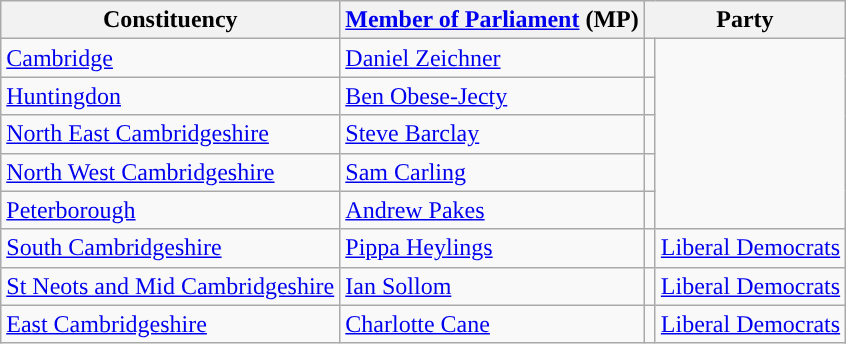<table class="wikitable">
<tr>
<th>Constituency</th>
<th><a href='#'>Member of Parliament</a> (MP)</th>
<th colspan="2">Party</th>
</tr>
<tr>
<td><a href='#'>Cambridge</a></td>
<td><a href='#'>Daniel Zeichner</a></td>
<td></td>
</tr>
<tr>
<td><a href='#'>Huntingdon</a></td>
<td><a href='#'>Ben Obese-Jecty</a></td>
<td></td>
</tr>
<tr>
<td><a href='#'>North East Cambridgeshire</a></td>
<td><a href='#'>Steve Barclay</a></td>
<td></td>
</tr>
<tr>
<td><a href='#'>North West Cambridgeshire</a></td>
<td><a href='#'>Sam Carling</a></td>
<td></td>
</tr>
<tr>
<td><a href='#'>Peterborough</a></td>
<td><a href='#'>Andrew Pakes</a></td>
<td></td>
</tr>
<tr>
<td><a href='#'>South Cambridgeshire</a></td>
<td [(politician)><a href='#'>Pippa Heylings</a></td>
<td style="color:inherit;background-color: "></td>
<td><a href='#'>Liberal Democrats</a></td>
</tr>
<tr>
<td><a href='#'>St Neots and Mid Cambridgeshire</a></td>
<td><a href='#'>Ian Sollom</a></td>
<td style="color:inherit;background-color: "></td>
<td><a href='#'>Liberal Democrats</a></td>
</tr>
<tr>
<td><a href='#'>East Cambridgeshire</a></td>
<td><a href='#'>Charlotte Cane</a></td>
<td style="color:inherit;background-color: "></td>
<td><a href='#'>Liberal Democrats</a></td>
</tr>
</table>
